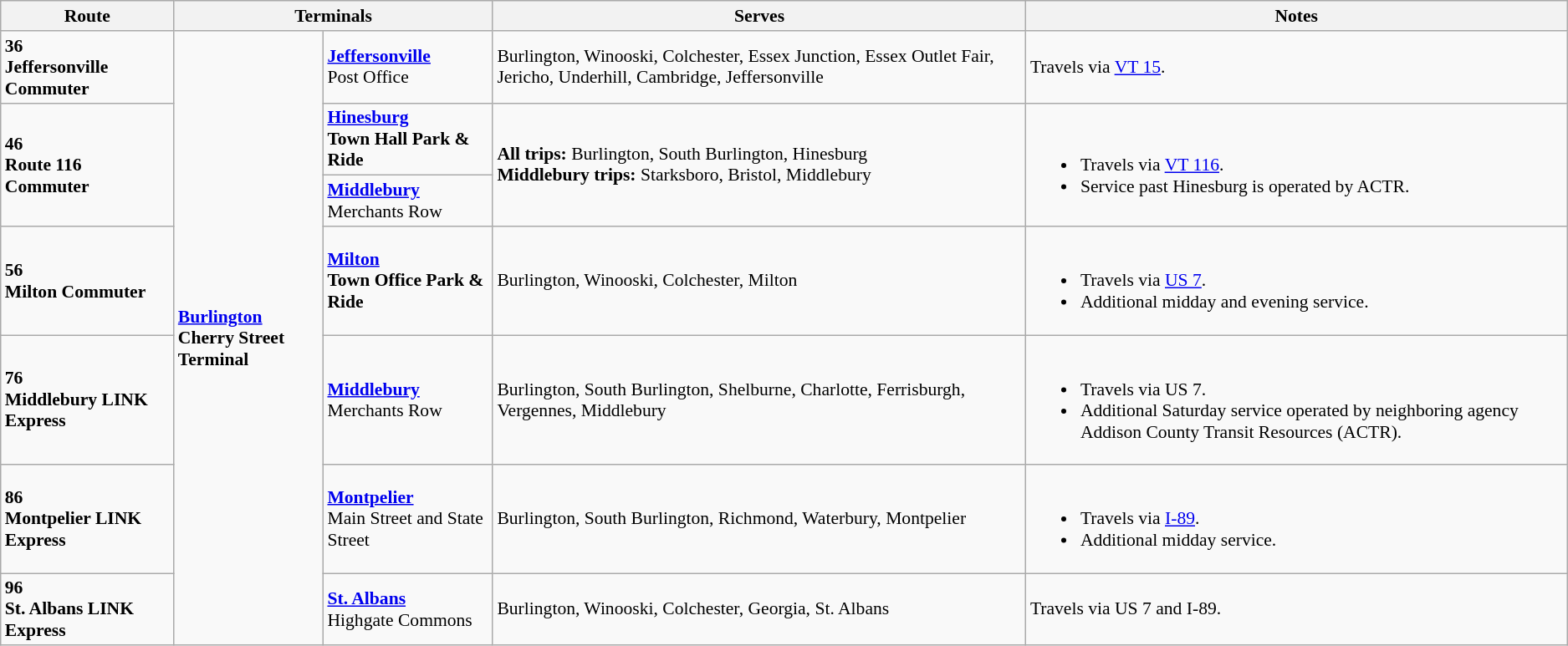<table class="wikitable" style="font-size: 90%;" |>
<tr>
<th><strong>Route</strong></th>
<th colspan="2"><strong>Terminals</strong></th>
<th><strong>Serves</strong></th>
<th><strong>Notes</strong></th>
</tr>
<tr>
<td><strong>36</strong><br><strong>Jeffersonville<br>Commuter</strong></td>
<td rowspan="7"><strong><a href='#'>Burlington</a></strong><br><strong>Cherry Street Terminal</strong></td>
<td><strong><a href='#'>Jeffersonville</a></strong><br>Post Office</td>
<td>Burlington, Winooski, Colchester, Essex Junction, Essex Outlet Fair, Jericho, Underhill, Cambridge, Jeffersonville</td>
<td>Travels via <a href='#'>VT 15</a>.</td>
</tr>
<tr>
<td rowspan="2"><strong>46</strong><br><strong>Route 116 Commuter</strong></td>
<td><strong><a href='#'>Hinesburg</a></strong><br><strong>Town Hall Park & Ride</strong></td>
<td rowspan="2"><strong>All trips:</strong> Burlington, South Burlington, Hinesburg<br><strong>Middlebury trips:</strong> Starksboro, Bristol, Middlebury</td>
<td rowspan="2"><br><ul><li>Travels via <a href='#'>VT 116</a>.</li><li>Service past Hinesburg is operated by ACTR.</li></ul></td>
</tr>
<tr>
<td><strong><a href='#'>Middlebury</a></strong><br>Merchants Row</td>
</tr>
<tr>
<td><strong>56</strong><br><strong>Milton Commuter</strong></td>
<td><strong><a href='#'>Milton</a></strong><br><strong>Town Office Park & Ride</strong></td>
<td>Burlington, Winooski, Colchester, Milton</td>
<td><br><ul><li>Travels via <a href='#'>US 7</a>.</li><li>Additional midday and evening service.</li></ul></td>
</tr>
<tr>
<td><strong>76</strong><br><strong>Middlebury LINK Express</strong></td>
<td><strong><a href='#'>Middlebury</a></strong><br>Merchants Row</td>
<td>Burlington, South Burlington, Shelburne, Charlotte, Ferrisburgh, Vergennes, Middlebury</td>
<td><br><ul><li>Travels via US 7.</li><li>Additional Saturday service operated by neighboring agency Addison County Transit Resources (ACTR).</li></ul></td>
</tr>
<tr>
<td><strong>86</strong><br><strong>Montpelier LINK Express</strong></td>
<td><strong><a href='#'>Montpelier</a></strong><br>Main Street and State Street</td>
<td>Burlington, South Burlington, Richmond, Waterbury, Montpelier</td>
<td><br><ul><li>Travels via <a href='#'>I-89</a>.</li><li>Additional midday service.</li></ul></td>
</tr>
<tr>
<td><strong>96</strong><br><strong>St. Albans LINK Express</strong></td>
<td><strong><a href='#'>St. Albans</a></strong><br>Highgate Commons</td>
<td>Burlington, Winooski, Colchester, Georgia, St. Albans</td>
<td>Travels via US 7 and I-89.</td>
</tr>
</table>
